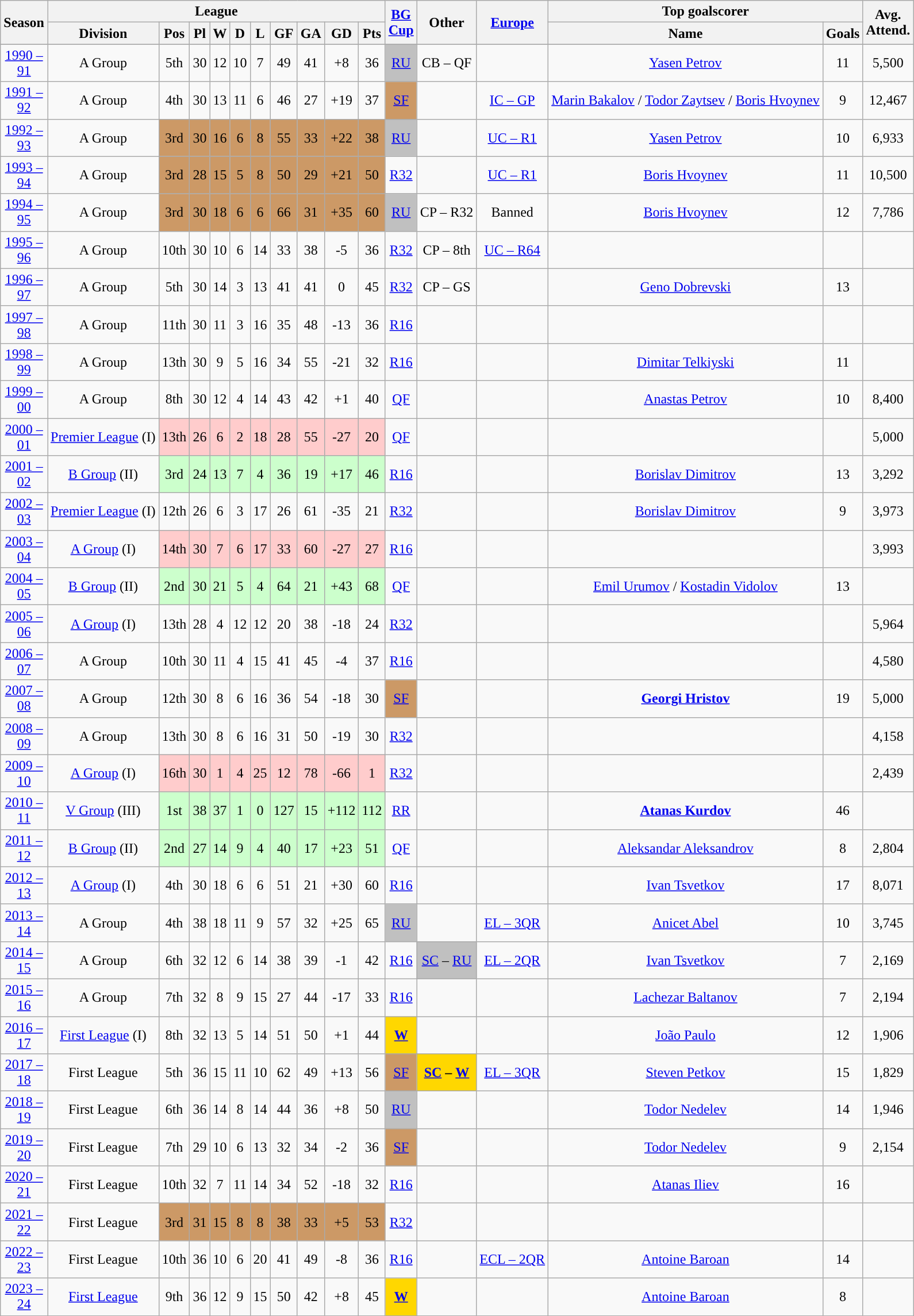<table class="wikitable sortable" style="width:800px;">
<tr>
<th rowspan=2>Season</th>
<th colspan=10>League</th>
<th rowspan=2><a href='#'>BG Cup</a></th>
<th rowspan=2>Other</th>
<th rowspan=2><a href='#'>Europe</a></th>
<th colspan=2>Top goalscorer</th>
<th rowspan=2>Avg.<br>Attend.</th>
</tr>
<tr>
<th>Division</th>
<th>Pos</th>
<th>Pl</th>
<th>W</th>
<th>D</th>
<th>L</th>
<th>GF</th>
<th>GA</th>
<th>GD</th>
<th>Pts</th>
<th>Name</th>
<th>Goals</th>
</tr>
<tr>
</tr>
<tr style="text-align:center;">
<td><a href='#'>1990 – 91</a></td>
<td>A Group</td>
<td>5th</td>
<td>30</td>
<td>12</td>
<td>10</td>
<td>7</td>
<td>49</td>
<td>41</td>
<td>+8</td>
<td>36</td>
<td style="background:silver"><a href='#'>RU</a></td>
<td style="white-space: nowrap;">CB – QF </td>
<td></td>
<td><a href='#'>Yasen Petrov</a></td>
<td>11</td>
<td>5,500</td>
</tr>
<tr style="text-align:center;">
<td><a href='#'>1991 – 92</a></td>
<td>A Group</td>
<td>4th</td>
<td>30</td>
<td>13</td>
<td>11</td>
<td>6</td>
<td>46</td>
<td>27</td>
<td>+19</td>
<td>37</td>
<td style="background:#c96"><a href='#'>SF</a></td>
<td></td>
<td><a href='#'>IC – GP</a></td>
<td style="white-space: nowrap;"><a href='#'>Marin Bakalov</a> / <a href='#'>Todor Zaytsev</a> / <a href='#'>Boris Hvoynev</a></td>
<td>9</td>
<td>12,467</td>
</tr>
<tr style="text-align:center;">
<td><a href='#'>1992 – 93</a></td>
<td>A Group</td>
<td style="background:#c96;">3rd</td>
<td style="background:#c96">30</td>
<td style="background:#c96">16</td>
<td style="background:#c96">6</td>
<td style="background:#c96">8</td>
<td style="background:#c96">55</td>
<td style="background:#c96">33</td>
<td style="background:#c96">+22</td>
<td style="background:#c96">38</td>
<td style="background:silver;"><a href='#'>RU</a></td>
<td></td>
<td><a href='#'>UC – R1</a></td>
<td><a href='#'>Yasen Petrov</a></td>
<td>10</td>
<td>6,933</td>
</tr>
<tr style="text-align:center;">
<td><a href='#'>1993 – 94</a></td>
<td>A Group</td>
<td style="background:#c96;">3rd</td>
<td style="background:#c96">28</td>
<td style="background:#c96">15</td>
<td style="background:#c96">5</td>
<td style="background:#c96">8</td>
<td style="background:#c96">50</td>
<td style="background:#c96">29</td>
<td style="background:#c96">+21</td>
<td style="background:#c96">50</td>
<td><a href='#'>R32</a></td>
<td></td>
<td><a href='#'>UC – R1</a></td>
<td><a href='#'>Boris Hvoynev</a></td>
<td>11</td>
<td>10,500</td>
</tr>
<tr style="text-align:center;">
<td><a href='#'>1994 – 95</a></td>
<td>A Group</td>
<td style="background:#c96;">3rd</td>
<td style="background:#c96">30</td>
<td style="background:#c96">18</td>
<td style="background:#c96">6</td>
<td style="background:#c96">6</td>
<td style="background:#c96">66</td>
<td style="background:#c96">31</td>
<td style="background:#c96">+35</td>
<td style="background:#c96">60</td>
<td style="background:silver;"><a href='#'>RU</a></td>
<td style="white-space: nowrap;">CP – R32 </td>
<td>Banned</td>
<td><a href='#'>Boris Hvoynev</a></td>
<td>12</td>
<td>7,786</td>
</tr>
<tr style="text-align:center;">
<td><a href='#'>1995 – 96</a></td>
<td>A Group</td>
<td>10th</td>
<td>30</td>
<td>10</td>
<td>6</td>
<td>14</td>
<td>33</td>
<td>38</td>
<td>-5</td>
<td>36</td>
<td><a href='#'>R32</a></td>
<td>CP – 8th </td>
<td><a href='#'>UC – R64</a></td>
<td></td>
<td></td>
<td></td>
</tr>
<tr style="text-align:center;">
<td><a href='#'>1996 – 97</a></td>
<td>A Group</td>
<td>5th</td>
<td>30</td>
<td>14</td>
<td>3</td>
<td>13</td>
<td>41</td>
<td>41</td>
<td>0</td>
<td>45</td>
<td><a href='#'>R32</a></td>
<td>CP – GS </td>
<td></td>
<td><a href='#'>Geno Dobrevski</a></td>
<td>13</td>
<td></td>
</tr>
<tr style="text-align:center;">
<td><a href='#'>1997 – 98</a></td>
<td>A Group</td>
<td>11th</td>
<td>30</td>
<td>11</td>
<td>3</td>
<td>16</td>
<td>35</td>
<td>48</td>
<td>-13</td>
<td>36</td>
<td><a href='#'>R16</a></td>
<td></td>
<td></td>
<td></td>
<td></td>
<td></td>
</tr>
<tr style="text-align:center;">
<td><a href='#'>1998 – 99</a></td>
<td>A Group</td>
<td>13th</td>
<td>30</td>
<td>9</td>
<td>5</td>
<td>16</td>
<td>34</td>
<td>55</td>
<td>-21</td>
<td>32</td>
<td><a href='#'>R16</a></td>
<td></td>
<td></td>
<td><a href='#'>Dimitar Telkiyski</a></td>
<td>11</td>
<td></td>
</tr>
<tr style="text-align:center;">
<td><a href='#'>1999 – 00</a></td>
<td>A Group</td>
<td>8th</td>
<td>30</td>
<td>12</td>
<td>4</td>
<td>14</td>
<td>43</td>
<td>42</td>
<td>+1</td>
<td>40</td>
<td><a href='#'>QF</a></td>
<td></td>
<td></td>
<td><a href='#'>Anastas Petrov</a></td>
<td>10</td>
<td>8,400</td>
</tr>
<tr style="text-align:center;">
<td><a href='#'>2000 – 01</a></td>
<td><a href='#'>Premier League</a> (I)</td>
<td style="background:#fcc;">13th</td>
<td style="background:#fcc;">26</td>
<td style="background:#fcc;">6</td>
<td style="background:#fcc;">2</td>
<td style="background:#fcc;">18</td>
<td style="background:#fcc;">28</td>
<td style="background:#fcc;">55</td>
<td style="background:#fcc;">-27</td>
<td style="background:#fcc;">20</td>
<td><a href='#'>QF</a></td>
<td></td>
<td></td>
<td></td>
<td></td>
<td>5,000</td>
</tr>
<tr style="text-align:center;">
<td><a href='#'>2001 – 02</a></td>
<td><a href='#'>B Group</a> (II)</td>
<td style="background:#cfc;">3rd</td>
<td style="background:#cfc;">24</td>
<td style="background:#cfc;">13</td>
<td style="background:#cfc;">7</td>
<td style="background:#cfc;">4</td>
<td style="background:#cfc;">36</td>
<td style="background:#cfc;">19</td>
<td style="background:#cfc;">+17</td>
<td style="background:#cfc;">46</td>
<td><a href='#'>R16</a></td>
<td></td>
<td></td>
<td><a href='#'>Borislav Dimitrov</a></td>
<td>13</td>
<td>3,292</td>
</tr>
<tr style="text-align:center;">
<td><a href='#'>2002 – 03</a></td>
<td style="white-space: nowrap;"><a href='#'>Premier League</a> (I)</td>
<td>12th</td>
<td>26</td>
<td>6</td>
<td>3</td>
<td>17</td>
<td>26</td>
<td>61</td>
<td>-35</td>
<td>21</td>
<td><a href='#'>R32</a></td>
<td></td>
<td></td>
<td><a href='#'>Borislav Dimitrov</a></td>
<td>9</td>
<td>3,973</td>
</tr>
<tr style="text-align:center;">
<td><a href='#'>2003 – 04</a></td>
<td><a href='#'>A Group</a> (I)</td>
<td style="background:#fcc;">14th</td>
<td style="background:#fcc;">30</td>
<td style="background:#fcc;">7</td>
<td style="background:#fcc;">6</td>
<td style="background:#fcc;">17</td>
<td style="background:#fcc;">33</td>
<td style="background:#fcc;">60</td>
<td style="background:#fcc;">-27</td>
<td style="background:#fcc;">27</td>
<td><a href='#'>R16</a></td>
<td></td>
<td></td>
<td></td>
<td></td>
<td>3,993</td>
</tr>
<tr style="text-align:center; ">
<td><a href='#'>2004 – 05</a></td>
<td><a href='#'>B Group</a> (II)</td>
<td style="background:#cfc;">2nd</td>
<td style="background:#cfc;">30</td>
<td style="background:#cfc;">21</td>
<td style="background:#cfc;">5</td>
<td style="background:#cfc;">4</td>
<td style="background:#cfc;">64</td>
<td style="background:#cfc;">21</td>
<td style="background:#cfc;">+43</td>
<td style="background:#cfc;">68</td>
<td><a href='#'>QF</a></td>
<td></td>
<td></td>
<td><a href='#'>Emil Urumov</a> / <a href='#'>Kostadin Vidolov</a></td>
<td>13</td>
<td></td>
</tr>
<tr style="text-align:center;">
<td><a href='#'>2005 – 06</a></td>
<td><a href='#'>A Group</a> (I)</td>
<td>13th</td>
<td>28</td>
<td>4</td>
<td>12</td>
<td>12</td>
<td>20</td>
<td>38</td>
<td>-18</td>
<td>24</td>
<td><a href='#'>R32</a></td>
<td></td>
<td></td>
<td></td>
<td></td>
<td>5,964</td>
</tr>
<tr style="text-align:center;">
<td><a href='#'>2006 – 07</a></td>
<td>A Group</td>
<td>10th</td>
<td>30</td>
<td>11</td>
<td>4</td>
<td>15</td>
<td>41</td>
<td>45</td>
<td>-4</td>
<td>37</td>
<td><a href='#'>R16</a></td>
<td></td>
<td></td>
<td></td>
<td></td>
<td>4,580</td>
</tr>
<tr style="text-align:center;">
<td><a href='#'>2007 – 08</a></td>
<td>A Group</td>
<td>12th</td>
<td>30</td>
<td>8</td>
<td>6</td>
<td>16</td>
<td>36</td>
<td>54</td>
<td>-18</td>
<td>30</td>
<td style="background:#c96"><a href='#'>SF</a></td>
<td></td>
<td></td>
<td><strong><a href='#'>Georgi Hristov</a></strong></td>
<td>19</td>
<td>5,000</td>
</tr>
<tr style="text-align:center;">
<td><a href='#'>2008 – 09</a></td>
<td>A Group</td>
<td>13th</td>
<td>30</td>
<td>8</td>
<td>6</td>
<td>16</td>
<td>31</td>
<td>50</td>
<td>-19</td>
<td>30</td>
<td><a href='#'>R32</a></td>
<td></td>
<td></td>
<td></td>
<td></td>
<td>4,158</td>
</tr>
<tr style="text-align:center;">
<td><a href='#'>2009 – 10</a></td>
<td><a href='#'>A Group</a> (I)</td>
<td style="background:#fcc;">16th</td>
<td style="background:#fcc;">30</td>
<td style="background:#fcc;">1</td>
<td style="background:#fcc;">4</td>
<td style="background:#fcc;">25</td>
<td style="background:#fcc;">12</td>
<td style="background:#fcc;">78</td>
<td style="background:#fcc;">-66</td>
<td style="background:#fcc;">1 </td>
<td><a href='#'>R32</a></td>
<td></td>
<td></td>
<td></td>
<td></td>
<td>2,439</td>
</tr>
<tr style="text-align:center;">
<td><a href='#'>2010 – 11</a></td>
<td><a href='#'>V Group</a> (III)</td>
<td style="background:#cfc;">1st</td>
<td style="background:#cfc;">38</td>
<td style="background:#cfc;">37</td>
<td style="background:#cfc;">1</td>
<td style="background:#cfc;">0</td>
<td style="background:#cfc;">127</td>
<td style="background:#cfc;">15</td>
<td style="background:#cfc;">+112</td>
<td style="background:#cfc;">112</td>
<td><a href='#'>RR</a></td>
<td></td>
<td></td>
<td><strong><a href='#'>Atanas Kurdov</a></strong></td>
<td>46</td>
<td></td>
</tr>
<tr style="text-align:center;">
<td><a href='#'>2011 – 12</a></td>
<td><a href='#'>B Group</a> (II)</td>
<td style="background:#cfc;">2nd</td>
<td style="background:#cfc;">27</td>
<td style="background:#cfc;">14</td>
<td style="background:#cfc;">9</td>
<td style="background:#cfc;">4</td>
<td style="background:#cfc;">40</td>
<td style="background:#cfc;">17</td>
<td style="background:#cfc;">+23</td>
<td style="background:#cfc;">51</td>
<td><a href='#'>QF</a></td>
<td></td>
<td></td>
<td style="white-space: nowrap;"><a href='#'>Aleksandar Aleksandrov</a></td>
<td>8</td>
<td>2,804</td>
</tr>
<tr style="text-align:center;">
<td><a href='#'>2012 – 13</a></td>
<td><a href='#'>A Group</a> (I)</td>
<td>4th</td>
<td>30</td>
<td>18</td>
<td>6</td>
<td>6</td>
<td>51</td>
<td>21</td>
<td>+30</td>
<td>60</td>
<td><a href='#'>R16</a></td>
<td></td>
<td></td>
<td><a href='#'>Ivan Tsvetkov</a></td>
<td>17</td>
<td>8,071</td>
</tr>
<tr style="text-align:center;">
<td><a href='#'>2013 – 14</a></td>
<td>A Group</td>
<td>4th</td>
<td>38</td>
<td>18</td>
<td>11</td>
<td>9</td>
<td>57</td>
<td>32</td>
<td>+25</td>
<td>65</td>
<td style="background:silver;"><a href='#'>RU</a></td>
<td></td>
<td><a href='#'>EL – 3QR</a></td>
<td><a href='#'>Anicet Abel</a></td>
<td>10</td>
<td>3,745</td>
</tr>
<tr style="text-align:center;">
<td><a href='#'>2014 – 15</a></td>
<td>A Group</td>
<td>6th</td>
<td>32</td>
<td>12</td>
<td>6</td>
<td>14</td>
<td>38</td>
<td>39</td>
<td>-1</td>
<td>42</td>
<td><a href='#'>R16</a></td>
<td style="background:silver"><a href='#'>SC</a> – <a href='#'>RU</a></td>
<td><a href='#'>EL – 2QR</a></td>
<td><a href='#'>Ivan Tsvetkov</a></td>
<td>7</td>
<td>2,169</td>
</tr>
<tr style="text-align:center;">
<td><a href='#'>2015 – 16</a></td>
<td>A Group</td>
<td>7th</td>
<td>32</td>
<td>8</td>
<td>9</td>
<td>15</td>
<td>27</td>
<td>44</td>
<td>-17</td>
<td>33</td>
<td><a href='#'>R16</a></td>
<td></td>
<td></td>
<td><a href='#'>Lachezar Baltanov</a></td>
<td>7</td>
<td>2,194</td>
</tr>
<tr style="text-align:center;">
<td><a href='#'>2016 – 17</a></td>
<td style="white-space: nowrap;"><a href='#'>First League</a> (I)</td>
<td>8th</td>
<td>32</td>
<td>13</td>
<td>5</td>
<td>14</td>
<td>51</td>
<td>50</td>
<td>+1</td>
<td>44</td>
<td bgcolor=gold><a href='#'><strong>W</strong></a></td>
<td></td>
<td></td>
<td><a href='#'>João Paulo</a></td>
<td>12</td>
<td>1,906</td>
</tr>
<tr style="text-align:center;">
<td><a href='#'>2017 – 18</a></td>
<td>First League</td>
<td>5th</td>
<td>36</td>
<td>15</td>
<td>11</td>
<td>10</td>
<td>62</td>
<td>49</td>
<td>+13</td>
<td>56</td>
<td style="background:#c96"><a href='#'>SF</a></td>
<td bgcolor=gold><a href='#'><strong>SC</strong></a> <strong>–</strong> <a href='#'><strong>W</strong></a></td>
<td><a href='#'>EL – 3QR</a></td>
<td><a href='#'>Steven Petkov</a></td>
<td>15</td>
<td>1,829</td>
</tr>
<tr style="text-align:center;">
<td><a href='#'>2018 – 19</a></td>
<td>First League</td>
<td>6th</td>
<td>36</td>
<td>14</td>
<td>8</td>
<td>14</td>
<td>44</td>
<td>36</td>
<td>+8</td>
<td>50</td>
<td style="background:silver;"><a href='#'>RU</a></td>
<td></td>
<td></td>
<td><a href='#'>Todor Nedelev</a></td>
<td>14</td>
<td>1,946</td>
</tr>
<tr style="text-align:center;">
<td><a href='#'>2019 – 20</a></td>
<td>First League</td>
<td>7th</td>
<td>29</td>
<td>10</td>
<td>6</td>
<td>13</td>
<td>32</td>
<td>34</td>
<td>-2</td>
<td>36</td>
<td style="background:#c96"><a href='#'>SF</a></td>
<td></td>
<td></td>
<td><a href='#'>Todor Nedelev</a></td>
<td>9</td>
<td>2,154</td>
</tr>
<tr style="text-align:center;">
<td><a href='#'>2020 – 21</a></td>
<td style="white-space: nowrap;">First League</td>
<td>10th</td>
<td>32</td>
<td>7</td>
<td>11</td>
<td>14</td>
<td>34</td>
<td>52</td>
<td>-18</td>
<td>32</td>
<td><a href='#'>R16</a></td>
<td></td>
<td></td>
<td><a href='#'>Atanas Iliev</a></td>
<td>16</td>
<td></td>
</tr>
<tr style="text-align:center;">
<td><a href='#'>2021 – 22</a></td>
<td style="white-space: nowrap;">First League</td>
<td style="background:#c96;">3rd</td>
<td style="background:#c96">31</td>
<td style="background:#c96">15</td>
<td style="background:#c96">8</td>
<td style="background:#c96">8</td>
<td style="background:#c96">38</td>
<td style="background:#c96">33</td>
<td style="background:#c96">+5</td>
<td style="background:#c96">53</td>
<td><a href='#'>R32</a></td>
<td></td>
<td></td>
<td></td>
<td></td>
<td></td>
</tr>
<tr style="text-align:center;">
<td><a href='#'>2022 – 23</a></td>
<td style="white-space: nowrap;">First League</td>
<td>10th</td>
<td>36</td>
<td>10</td>
<td>6</td>
<td>20</td>
<td>41</td>
<td>49</td>
<td>-8</td>
<td>36</td>
<td><a href='#'>R16</a></td>
<td></td>
<td style="white-space: nowrap;"><a href='#'>ECL – 2QR</a></td>
<td><a href='#'>Antoine Baroan</a></td>
<td>14</td>
<td></td>
</tr>
<tr style="text-align:center;">
<td><a href='#'>2023 – 24</a></td>
<td style="white-space: nowrap;"><a href='#'>First League</a></td>
<td>9th</td>
<td>36</td>
<td>12</td>
<td>9</td>
<td>15</td>
<td>50</td>
<td>42</td>
<td>+8</td>
<td>45</td>
<td bgcolor=gold><a href='#'><strong>W</strong></a></td>
<td></td>
<td></td>
<td><a href='#'>Antoine Baroan</a></td>
<td>8</td>
<td></td>
</tr>
</table>
